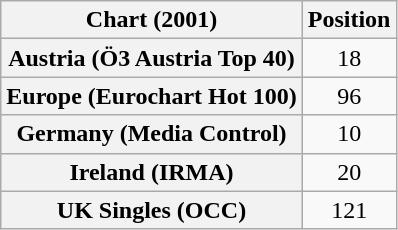<table class="wikitable sortable plainrowheaders" style="text-align:center">
<tr>
<th scope="col">Chart (2001)</th>
<th scope="col">Position</th>
</tr>
<tr>
<th scope="row">Austria (Ö3 Austria Top 40)</th>
<td>18</td>
</tr>
<tr>
<th scope="row">Europe (Eurochart Hot 100)</th>
<td>96</td>
</tr>
<tr>
<th scope="row">Germany (Media Control)</th>
<td>10</td>
</tr>
<tr>
<th scope="row">Ireland (IRMA)</th>
<td>20</td>
</tr>
<tr>
<th scope="row">UK Singles (OCC)</th>
<td>121</td>
</tr>
</table>
